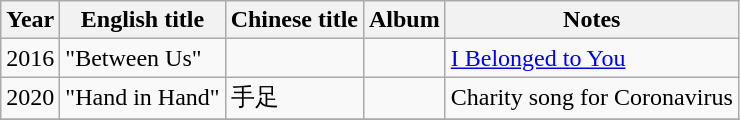<table class="wikitable sortable">
<tr>
<th>Year</th>
<th>English title</th>
<th>Chinese title</th>
<th>Album</th>
<th>Notes</th>
</tr>
<tr>
<td>2016</td>
<td>"Between Us"</td>
<td></td>
<td></td>
<td><a href='#'>I Belonged to You</a></td>
</tr>
<tr>
<td>2020</td>
<td>"Hand in Hand"</td>
<td>手足</td>
<td></td>
<td>Charity song for Coronavirus</td>
</tr>
<tr>
</tr>
</table>
